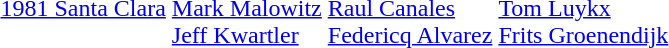<table>
<tr>
<td><a href='#'>1981 Santa Clara</a></td>
<td><br><a href='#'>Mark Malowitz</a><br><a href='#'>Jeff Kwartler</a></td>
<td><br><a href='#'>Raul Canales</a><br><a href='#'>Federicq Alvarez</a></td>
<td><br><a href='#'>Tom Luykx</a><br><a href='#'>Frits Groenendijk</a></td>
</tr>
</table>
